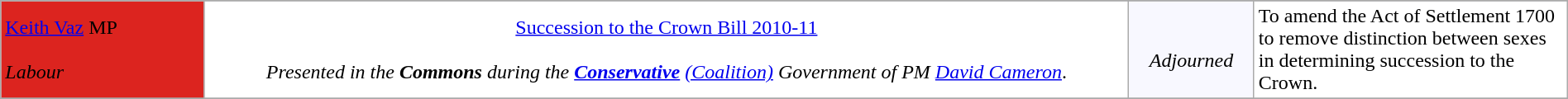<table class="wikitable" width="100%">
<tr bgcolor="#F8F8FF">
</tr>
<tr align="center" bgcolor="#F8F8FF">
<td style="width: 13%;" align="left" bgcolor="#DC241f"><a href='#'>Keith Vaz</a> MP<br><br><em>Labour</em></td>
<td style="width: 59%;" bgcolor="#FFFFFF" align="center"><a href='#'>Succession to the Crown Bill 2010-11</a><br><br><em>Presented in the <strong>Commons</strong> during the <strong><a href='#'>Conservative</a></strong> <a href='#'>(Coalition)</a> Government of PM <a href='#'>David Cameron</a></em>.</td>
<td style="width: 8%;"><br><em>Adjourned</em></td>
<td align="left" bgcolor="#FFFFFF">To amend the Act of Settlement 1700 to remove distinction between sexes in determining succession to the Crown.</td>
</tr>
<tr>
</tr>
</table>
